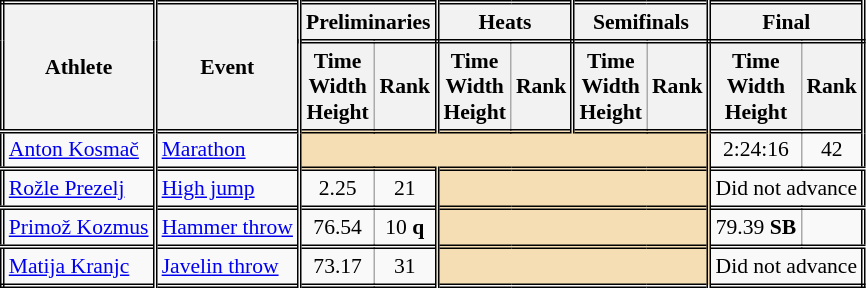<table class=wikitable style="font-size:90%; border: double;">
<tr>
<th rowspan="2" style="border-right:double">Athlete</th>
<th rowspan="2" style="border-right:double">Event</th>
<th colspan="2" style="border-right:double; border-bottom:double;">Preliminaries</th>
<th colspan="2" style="border-right:double; border-bottom:double;">Heats</th>
<th colspan="2" style="border-right:double; border-bottom:double;">Semifinals</th>
<th colspan="2" style="border-right:double; border-bottom:double;">Final</th>
</tr>
<tr>
<th>Time<br>Width<br>Height</th>
<th style="border-right:double">Rank</th>
<th>Time<br>Width<br>Height</th>
<th style="border-right:double">Rank</th>
<th>Time<br>Width<br>Height</th>
<th style="border-right:double">Rank</th>
<th>Time<br>Width<br>Height</th>
<th style="border-right:double">Rank</th>
</tr>
<tr style="border-top: double;">
<td style="border-right:double"><a href='#'>Anton Kosmač</a></td>
<td style="border-right:double"><a href='#'>Marathon</a></td>
<td style="border-right:double" colspan= 6 bgcolor="wheat"></td>
<td align=center>2:24:16</td>
<td align=center>42</td>
</tr>
<tr style="border-top: double;">
<td style="border-right:double"><a href='#'>Rožle Prezelj</a></td>
<td style="border-right:double"><a href='#'>High jump</a></td>
<td align=center>2.25</td>
<td align=center style="border-right:double">21</td>
<td style="border-right:double" colspan= 4 bgcolor="wheat"></td>
<td colspan="2" align=center>Did not advance</td>
</tr>
<tr style="border-top: double;">
<td style="border-right:double"><a href='#'>Primož Kozmus</a></td>
<td style="border-right:double"><a href='#'>Hammer throw</a></td>
<td align=center>76.54</td>
<td align=center style="border-right:double">10 <strong>q</strong></td>
<td align=center style="border-right:double" colspan= 4 bgcolor="wheat"></td>
<td align=center>79.39 <strong>SB</strong></td>
<td align=center></td>
</tr>
<tr style="border-top: double;">
<td style="border-right:double"><a href='#'>Matija Kranjc</a></td>
<td style="border-right:double"><a href='#'>Javelin throw</a></td>
<td align=center>73.17</td>
<td align=center style="border-right:double">31</td>
<td style="border-right:double" colspan= 4 bgcolor="wheat"></td>
<td colspan="2" align=center>Did not advance</td>
</tr>
</table>
